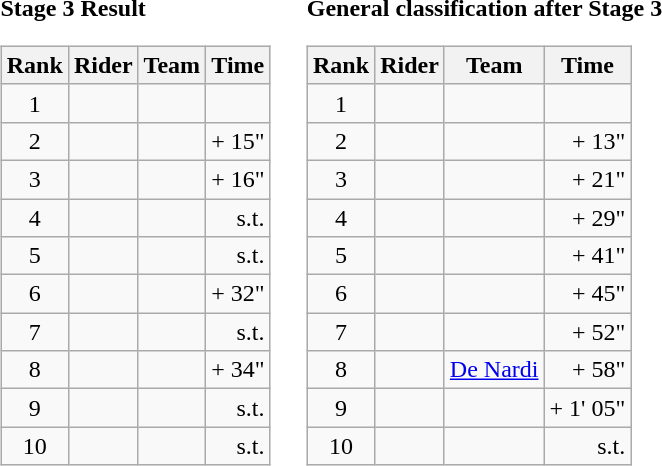<table>
<tr>
<td><strong>Stage 3 Result</strong><br><table class="wikitable">
<tr>
<th scope="col">Rank</th>
<th scope="col">Rider</th>
<th scope="col">Team</th>
<th scope="col">Time</th>
</tr>
<tr>
<td style="text-align:center;">1</td>
<td></td>
<td></td>
<td style="text-align:right;"></td>
</tr>
<tr>
<td style="text-align:center;">2</td>
<td></td>
<td></td>
<td style="text-align:right;">+ 15"</td>
</tr>
<tr>
<td style="text-align:center;">3</td>
<td></td>
<td></td>
<td style="text-align:right;">+ 16"</td>
</tr>
<tr>
<td style="text-align:center;">4</td>
<td></td>
<td></td>
<td style="text-align:right;">s.t.</td>
</tr>
<tr>
<td style="text-align:center;">5</td>
<td></td>
<td></td>
<td style="text-align:right;">s.t.</td>
</tr>
<tr>
<td style="text-align:center;">6</td>
<td></td>
<td></td>
<td style="text-align:right;">+ 32"</td>
</tr>
<tr>
<td style="text-align:center;">7</td>
<td></td>
<td></td>
<td style="text-align:right;">s.t.</td>
</tr>
<tr>
<td style="text-align:center;">8</td>
<td></td>
<td></td>
<td style="text-align:right;">+ 34"</td>
</tr>
<tr>
<td style="text-align:center;">9</td>
<td></td>
<td></td>
<td style="text-align:right;">s.t.</td>
</tr>
<tr>
<td style="text-align:center;">10</td>
<td></td>
<td></td>
<td style="text-align:right;">s.t.</td>
</tr>
</table>
</td>
<td></td>
<td><strong>General classification after Stage 3</strong><br><table class="wikitable">
<tr>
<th scope="col">Rank</th>
<th scope="col">Rider</th>
<th scope="col">Team</th>
<th scope="col">Time</th>
</tr>
<tr>
<td style="text-align:center;">1</td>
<td></td>
<td></td>
<td style="text-align:right;"></td>
</tr>
<tr>
<td style="text-align:center;">2</td>
<td></td>
<td></td>
<td style="text-align:right;">+ 13"</td>
</tr>
<tr>
<td style="text-align:center;">3</td>
<td></td>
<td></td>
<td style="text-align:right;">+ 21"</td>
</tr>
<tr>
<td style="text-align:center;">4</td>
<td></td>
<td></td>
<td style="text-align:right;">+ 29"</td>
</tr>
<tr>
<td style="text-align:center;">5</td>
<td></td>
<td></td>
<td style="text-align:right;">+ 41"</td>
</tr>
<tr>
<td style="text-align:center;">6</td>
<td></td>
<td></td>
<td style="text-align:right;">+ 45"</td>
</tr>
<tr>
<td style="text-align:center;">7</td>
<td></td>
<td></td>
<td style="text-align:right;">+ 52"</td>
</tr>
<tr>
<td style="text-align:center;">8</td>
<td></td>
<td><a href='#'>De Nardi</a></td>
<td style="text-align:right;">+ 58"</td>
</tr>
<tr>
<td style="text-align:center;">9</td>
<td></td>
<td></td>
<td style="text-align:right;">+ 1' 05"</td>
</tr>
<tr>
<td style="text-align:center;">10</td>
<td></td>
<td></td>
<td style="text-align:right;">s.t.</td>
</tr>
</table>
</td>
</tr>
</table>
